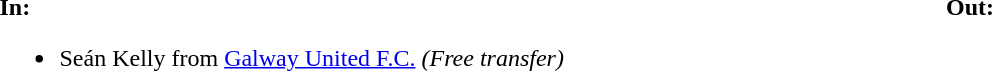<table>
<tr>
<td valign="top" width="20%"><br><strong>In:</strong><ul><li> Seán Kelly from <a href='#'>Galway United F.C.</a> <em>(Free transfer)</em></li></ul></td>
<td valign="top" width="20%"><br><strong>Out:</strong></td>
</tr>
</table>
